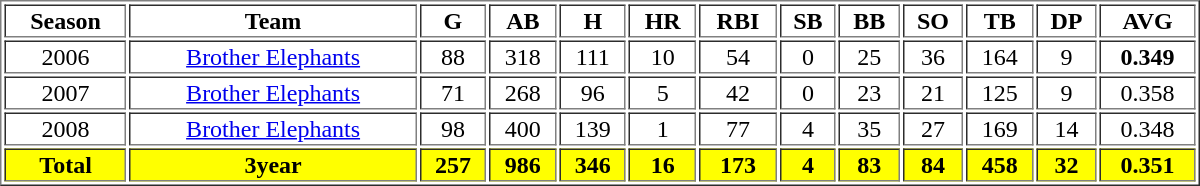<table Border=1 WIDTH=800PX>
<tr align=center>
<th>Season</th>
<th>Team</th>
<th>G</th>
<th>AB</th>
<th>H</th>
<th>HR</th>
<th>RBI</th>
<th>SB</th>
<th>BB</th>
<th>SO</th>
<th>TB</th>
<th>DP</th>
<th>AVG</th>
</tr>
<tr align=center>
<td>2006</td>
<td><a href='#'>Brother Elephants</a></td>
<td>88</td>
<td>318</td>
<td>111</td>
<td>10</td>
<td>54</td>
<td>0</td>
<td>25</td>
<td>36</td>
<td>164</td>
<td>9</td>
<td><strong>0.349</strong></td>
</tr>
<tr align=center>
<td>2007</td>
<td><a href='#'>Brother Elephants</a></td>
<td>71</td>
<td>268</td>
<td>96</td>
<td>5</td>
<td>42</td>
<td>0</td>
<td>23</td>
<td>21</td>
<td>125</td>
<td>9</td>
<td>0.358</td>
</tr>
<tr align=center>
<td>2008</td>
<td><a href='#'>Brother Elephants</a></td>
<td>98</td>
<td>400</td>
<td>139</td>
<td>1</td>
<td>77</td>
<td>4</td>
<td>35</td>
<td>27</td>
<td>169</td>
<td>14</td>
<td>0.348</td>
</tr>
<tr align=center style="color:black; background-color:yellow">
<th><strong>Total</strong></th>
<th>3year</th>
<th>257</th>
<th>986</th>
<th>346</th>
<th>16</th>
<th>173</th>
<th>4</th>
<th>83</th>
<th>84</th>
<th>458</th>
<th>32</th>
<th>0.351</th>
</tr>
</table>
